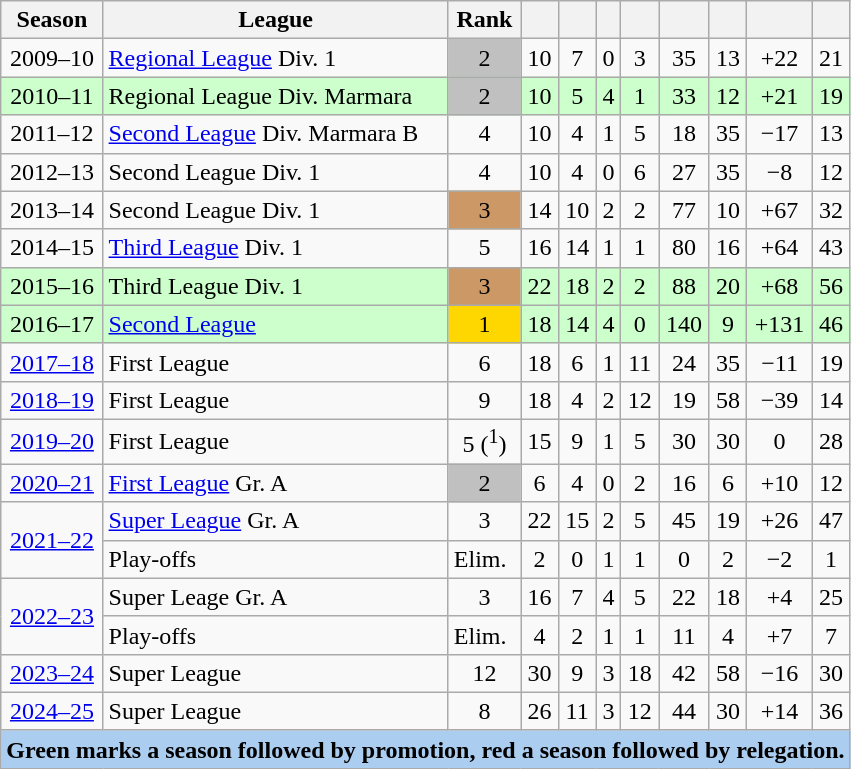<table class="wikitable">
<tr>
<th>Season</th>
<th>League</th>
<th>Rank</th>
<th></th>
<th></th>
<th></th>
<th></th>
<th></th>
<th></th>
<th></th>
<th></th>
</tr>
<tr align=center>
<td>2009–10</td>
<td align=left><a href='#'>Regional League</a> Div. 1</td>
<td bgcolor=silver>2</td>
<td>10</td>
<td>7</td>
<td>0</td>
<td>3</td>
<td>35</td>
<td>13</td>
<td>+22</td>
<td>21</td>
</tr>
<tr align=center bgcolor=#cfc>
<td>2010–11</td>
<td align=left>Regional League Div. Marmara</td>
<td bgcolor=silver>2</td>
<td>10</td>
<td>5</td>
<td>4</td>
<td>1</td>
<td>33</td>
<td>12</td>
<td>+21</td>
<td>19</td>
</tr>
<tr align=center>
<td>2011–12</td>
<td align=left><a href='#'>Second League</a> Div. Marmara B</td>
<td>4</td>
<td>10</td>
<td>4</td>
<td>1</td>
<td>5</td>
<td>18</td>
<td>35</td>
<td>−17</td>
<td>13</td>
</tr>
<tr align=center>
<td>2012–13</td>
<td align=left>Second League Div. 1</td>
<td>4</td>
<td>10</td>
<td>4</td>
<td>0</td>
<td>6</td>
<td>27</td>
<td>35</td>
<td>−8</td>
<td>12</td>
</tr>
<tr align=center>
<td>2013–14</td>
<td align=left>Second League Div. 1</td>
<td bgcolor=cc9966>3</td>
<td>14</td>
<td>10</td>
<td>2</td>
<td>2</td>
<td>77</td>
<td>10</td>
<td>+67</td>
<td>32</td>
</tr>
<tr align=center>
<td>2014–15</td>
<td align=left><a href='#'>Third League</a> Div. 1</td>
<td>5</td>
<td>16</td>
<td>14</td>
<td>1</td>
<td>1</td>
<td>80</td>
<td>16</td>
<td>+64</td>
<td>43</td>
</tr>
<tr align=center bgcolor=#cfc>
<td>2015–16</td>
<td align=left>Third League Div. 1</td>
<td bgcolor=cc9966>3</td>
<td>22</td>
<td>18</td>
<td>2</td>
<td>2</td>
<td>88</td>
<td>20</td>
<td>+68</td>
<td>56</td>
</tr>
<tr align=center bgcolor=#cfc>
<td>2016–17</td>
<td align=left><a href='#'>Second League</a></td>
<td bgcolor=gold>1</td>
<td>18</td>
<td>14</td>
<td>4</td>
<td>0</td>
<td>140</td>
<td>9</td>
<td>+131</td>
<td>46</td>
</tr>
<tr align=center>
<td><a href='#'>2017–18</a></td>
<td align=left>First League</td>
<td>6</td>
<td>18</td>
<td>6</td>
<td>1</td>
<td>11</td>
<td>24</td>
<td>35</td>
<td>−11</td>
<td>19</td>
</tr>
<tr align=center>
<td><a href='#'>2018–19</a></td>
<td align=left>First League</td>
<td>9</td>
<td>18</td>
<td>4</td>
<td>2</td>
<td>12</td>
<td>19</td>
<td>58</td>
<td>−39</td>
<td>14</td>
</tr>
<tr align=center>
<td><a href='#'>2019–20</a></td>
<td align=left>First League</td>
<td>5 (<sup>1</sup>)</td>
<td>15</td>
<td>9</td>
<td>1</td>
<td>5</td>
<td>30</td>
<td>30</td>
<td>0</td>
<td>28</td>
</tr>
<tr align=center>
<td><a href='#'>2020–21</a></td>
<td align=left><a href='#'>First League</a> Gr. A</td>
<td bgcolor=silver>2</td>
<td>6</td>
<td>4</td>
<td>0</td>
<td>2</td>
<td>16</td>
<td>6</td>
<td>+10</td>
<td>12</td>
</tr>
<tr align=center>
<td rowspan=2><a href='#'>2021–22</a></td>
<td align=left><a href='#'>Super League</a> Gr. A</td>
<td>3</td>
<td>22</td>
<td>15</td>
<td>2</td>
<td>5</td>
<td>45</td>
<td>19</td>
<td>+26</td>
<td>47</td>
</tr>
<tr align=center>
<td align=left>Play-offs</td>
<td align=left>Elim.</td>
<td>2</td>
<td>0</td>
<td>1</td>
<td>1</td>
<td>0</td>
<td>2</td>
<td>−2</td>
<td>1</td>
</tr>
<tr align=center>
<td rowspan=2><a href='#'>2022–23</a></td>
<td align=left>Super Leage Gr. A</td>
<td>3</td>
<td>16</td>
<td>7</td>
<td>4</td>
<td>5</td>
<td>22</td>
<td>18</td>
<td>+4</td>
<td>25</td>
</tr>
<tr align=center>
<td align=left>Play-offs</td>
<td align=left>Elim.</td>
<td>4</td>
<td>2</td>
<td>1</td>
<td>1</td>
<td>11</td>
<td>4</td>
<td>+7</td>
<td>7</td>
</tr>
<tr align=center>
<td><a href='#'>2023–24</a></td>
<td align=left>Super League</td>
<td>12</td>
<td>30</td>
<td>9</td>
<td>3</td>
<td>18</td>
<td>42</td>
<td>58</td>
<td>−16</td>
<td>30</td>
</tr>
<tr align=center>
<td><a href='#'>2024–25</a></td>
<td align=left>Super League</td>
<td>8</td>
<td>26</td>
<td>11</td>
<td>3</td>
<td>12</td>
<td>44</td>
<td>30</td>
<td>+14</td>
<td>36</td>
</tr>
<tr bgcolor=#abcdef>
<td colspan=11 align=center><strong>Green marks a season followed by promotion, red a season followed by relegation.</strong></td>
</tr>
</table>
